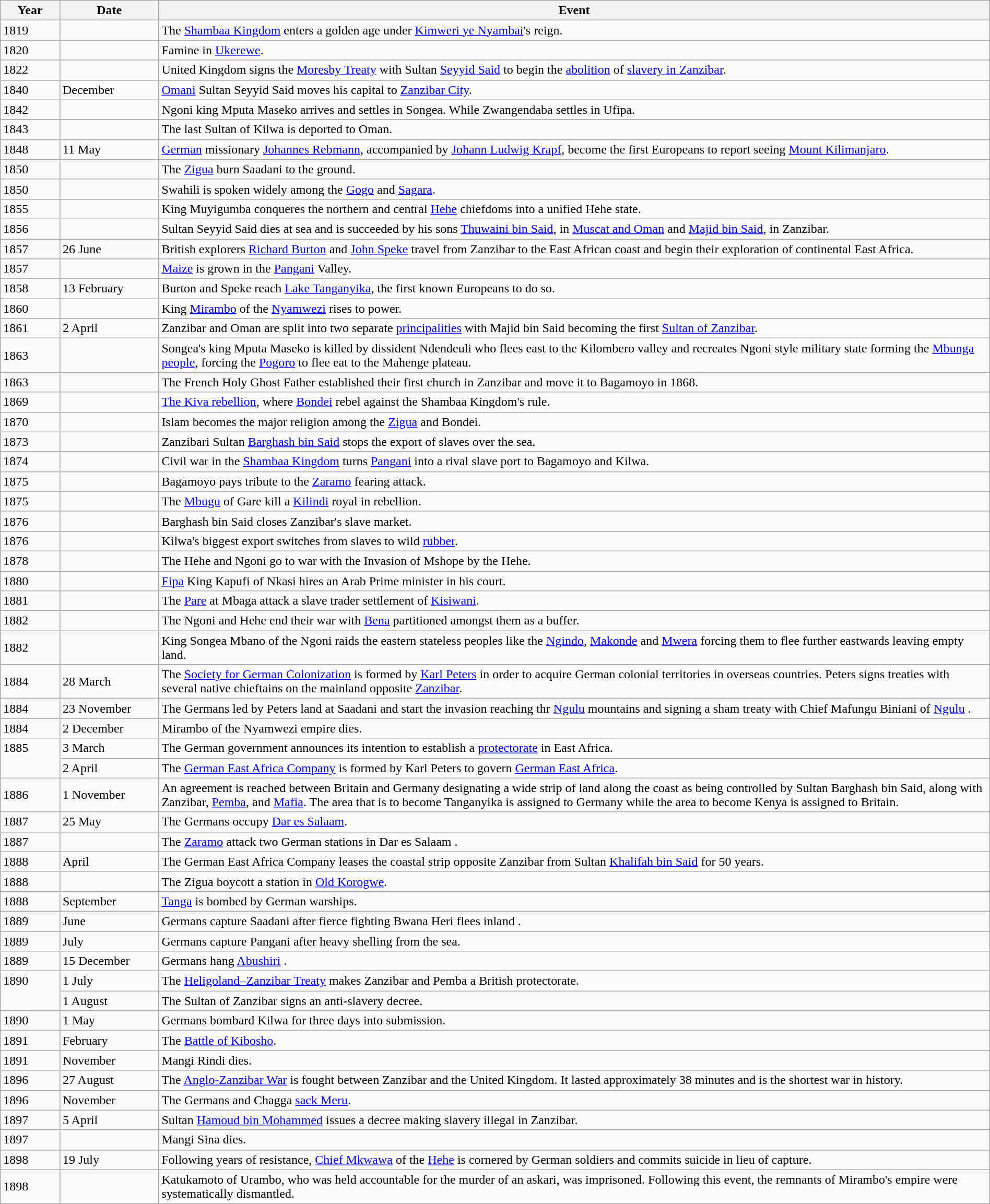<table class="wikitable" width="100%">
<tr>
<th style="width:6%">Year</th>
<th style="width:10%">Date</th>
<th>Event</th>
</tr>
<tr>
<td>1819</td>
<td></td>
<td>The <a href='#'>Shambaa Kingdom</a> enters a golden age under <a href='#'>Kimweri ye Nyambai</a>'s reign. </td>
</tr>
<tr>
<td>1820</td>
<td></td>
<td>Famine in <a href='#'>Ukerewe</a>. </td>
</tr>
<tr>
<td>1822</td>
<td></td>
<td>United Kingdom signs the <a href='#'>Moresby Treaty</a> with Sultan <a href='#'>Seyyid Said</a> to begin the <a href='#'>abolition</a> of <a href='#'>slavery in Zanzibar</a>.</td>
</tr>
<tr>
<td>1840</td>
<td>December</td>
<td><a href='#'>Omani</a> Sultan Seyyid Said moves his capital to <a href='#'>Zanzibar City</a>.</td>
</tr>
<tr>
<td>1842</td>
<td></td>
<td>Ngoni king Mputa Maseko arrives and settles in Songea. While Zwangendaba settles in Ufipa. </td>
</tr>
<tr>
<td>1843</td>
<td></td>
<td>The last Sultan of Kilwa is deported to Oman. </td>
</tr>
<tr>
<td>1848</td>
<td>11 May</td>
<td><a href='#'>German</a> missionary <a href='#'>Johannes Rebmann</a>, accompanied by <a href='#'>Johann Ludwig Krapf</a>, become the first Europeans to report seeing <a href='#'>Mount Kilimanjaro</a>.</td>
</tr>
<tr>
<td>1850</td>
<td></td>
<td>The <a href='#'>Zigua</a> burn Saadani to the ground. </td>
</tr>
<tr>
<td>1850</td>
<td></td>
<td>Swahili is spoken widely among the <a href='#'>Gogo</a> and <a href='#'>Sagara</a>. </td>
</tr>
<tr>
<td>1855</td>
<td></td>
<td>King Muyigumba conqueres the northern and central <a href='#'>Hehe</a> chiefdoms into a unified Hehe state. </td>
</tr>
<tr>
<td>1856</td>
<td></td>
<td>Sultan Seyyid Said dies at sea and is succeeded by his sons <a href='#'>Thuwaini bin Said</a>, in <a href='#'>Muscat and Oman</a> and <a href='#'>Majid bin Said</a>, in Zanzibar.</td>
</tr>
<tr>
<td>1857</td>
<td>26 June</td>
<td>British explorers <a href='#'>Richard Burton</a> and <a href='#'>John Speke</a> travel from Zanzibar to the East African coast and begin their exploration of continental East Africa.</td>
</tr>
<tr>
<td>1857</td>
<td></td>
<td><a href='#'>Maize</a> is grown in the <a href='#'>Pangani</a> Valley. </td>
</tr>
<tr>
<td>1858</td>
<td>13 February</td>
<td>Burton and Speke reach <a href='#'>Lake Tanganyika</a>, the first known Europeans to do so.</td>
</tr>
<tr>
<td>1860</td>
<td></td>
<td>King <a href='#'>Mirambo</a> of the <a href='#'>Nyamwezi</a> rises to power. </td>
</tr>
<tr>
<td>1861</td>
<td>2 April</td>
<td>Zanzibar and Oman are split into two separate <a href='#'>principalities</a> with Majid bin Said becoming the first <a href='#'>Sultan of Zanzibar</a>.</td>
</tr>
<tr>
<td>1863</td>
<td></td>
<td>Songea's king Mputa Maseko is killed by dissident Ndendeuli who flees east to the Kilombero valley and recreates Ngoni style military state forming the <a href='#'>Mbunga people</a>, forcing the <a href='#'>Pogoro</a> to flee eat to the Mahenge plateau. </td>
</tr>
<tr>
<td>1863</td>
<td></td>
<td>The French Holy Ghost Father established their first church in Zanzibar and move it to Bagamoyo in 1868. </td>
</tr>
<tr>
<td>1869</td>
<td></td>
<td><a href='#'>The Kiva rebellion</a>, where <a href='#'>Bondei</a> rebel against the Shambaa Kingdom's rule. </td>
</tr>
<tr>
<td>1870</td>
<td></td>
<td>Islam becomes the major religion among the  <a href='#'>Zigua</a> and Bondei. </td>
</tr>
<tr>
<td>1873</td>
<td></td>
<td>Zanzibari Sultan <a href='#'>Barghash bin Said</a> stops the export of slaves over the sea.</td>
</tr>
<tr>
<td>1874</td>
<td></td>
<td>Civil war in the <a href='#'>Shambaa Kingdom</a> turns <a href='#'>Pangani</a> into a rival slave port to Bagamoyo and Kilwa. </td>
</tr>
<tr>
<td>1875</td>
<td></td>
<td>Bagamoyo pays tribute to the <a href='#'>Zaramo</a> fearing attack. </td>
</tr>
<tr>
<td>1875</td>
<td></td>
<td>The <a href='#'>Mbugu</a> of Gare kill a <a href='#'>Kilindi</a> royal in rebellion. </td>
</tr>
<tr>
<td>1876</td>
<td></td>
<td>Barghash bin Said closes Zanzibar's slave market.</td>
</tr>
<tr>
<td>1876</td>
<td></td>
<td>Kilwa's biggest export switches from slaves to wild <a href='#'>rubber</a>. </td>
</tr>
<tr>
<td>1878</td>
<td></td>
<td>The Hehe and Ngoni go to war with the Invasion of Mshope by the Hehe. </td>
</tr>
<tr>
<td>1880</td>
<td></td>
<td><a href='#'>Fipa</a> King Kapufi of Nkasi hires an Arab Prime minister in his court. </td>
</tr>
<tr>
<td>1881</td>
<td></td>
<td>The <a href='#'>Pare</a> at Mbaga attack a slave trader settlement of <a href='#'>Kisiwani</a>. </td>
</tr>
<tr>
<td>1882</td>
<td></td>
<td>The Ngoni and Hehe end their war with <a href='#'>Bena</a> partitioned amongst them as a buffer. </td>
</tr>
<tr>
<td>1882</td>
<td></td>
<td>King Songea Mbano of the Ngoni raids the eastern stateless peoples like the  <a href='#'>Ngindo</a>, <a href='#'>Makonde</a> and <a href='#'>Mwera</a> forcing them to flee further eastwards leaving empty land. </td>
</tr>
<tr>
<td>1884</td>
<td>28 March</td>
<td>The <a href='#'>Society for German Colonization</a> is formed by <a href='#'>Karl Peters</a> in order to acquire German colonial territories in overseas countries. Peters signs treaties with several native chieftains on the mainland opposite <a href='#'>Zanzibar</a>.</td>
</tr>
<tr>
<td>1884</td>
<td>23 November</td>
<td>The Germans led by Peters land at Saadani and start the invasion reaching thr <a href='#'>Ngulu</a> mountains and signing a sham treaty with Chief Mafungu Biniani of <a href='#'>Ngulu</a> . </td>
</tr>
<tr>
<td>1884</td>
<td>2 December</td>
<td>Mirambo of the Nyamwezi empire dies. </td>
</tr>
<tr>
<td rowspan="2" valign="top">1885</td>
<td>3 March</td>
<td>The German government announces its intention to establish a <a href='#'>protectorate</a> in East Africa.</td>
</tr>
<tr>
<td>2 April</td>
<td>The <a href='#'>German East Africa Company</a> is formed by Karl Peters to govern <a href='#'>German East Africa</a>.</td>
</tr>
<tr>
<td>1886</td>
<td>1 November</td>
<td>An agreement is reached between Britain and Germany designating a  wide strip of land along the coast as being controlled by Sultan Barghash bin Said, along with Zanzibar, <a href='#'>Pemba</a>, and <a href='#'>Mafia</a>. The area that is to become Tanganyika is assigned to Germany while the area to become Kenya is assigned to Britain.</td>
</tr>
<tr>
<td>1887</td>
<td>25 May</td>
<td>The Germans occupy <a href='#'>Dar es Salaam</a>. </td>
</tr>
<tr>
<td>1887</td>
<td></td>
<td>The <a href='#'>Zaramo</a> attack two German stations in Dar es Salaam . </td>
</tr>
<tr>
<td>1888</td>
<td>April</td>
<td>The German East Africa Company leases the coastal strip opposite Zanzibar from Sultan <a href='#'>Khalifah bin Said</a> for 50 years.</td>
</tr>
<tr>
<td>1888</td>
<td></td>
<td>The Zigua boycott a station in <a href='#'>Old Korogwe</a>. </td>
</tr>
<tr>
<td>1888</td>
<td>September</td>
<td><a href='#'>Tanga</a> is bombed by German warships. </td>
</tr>
<tr>
<td>1889</td>
<td>June</td>
<td>Germans capture Saadani after fierce fighting Bwana Heri flees inland . </td>
</tr>
<tr>
<td>1889</td>
<td>July</td>
<td>Germans capture Pangani after heavy shelling from the sea. </td>
</tr>
<tr>
<td>1889</td>
<td>15 December</td>
<td>Germans hang <a href='#'>Abushiri</a> . </td>
</tr>
<tr>
<td rowspan="2" valign="top">1890</td>
<td>1 July</td>
<td>The <a href='#'>Heligoland–Zanzibar Treaty</a> makes Zanzibar and Pemba a British protectorate.</td>
</tr>
<tr>
<td>1 August</td>
<td>The Sultan of Zanzibar signs an anti-slavery decree.</td>
</tr>
<tr>
<td>1890</td>
<td>1 May</td>
<td>Germans bombard Kilwa for three days into submission. </td>
</tr>
<tr>
<td>1891</td>
<td>February</td>
<td>The <a href='#'>Battle of Kibosho</a>. </td>
</tr>
<tr>
<td>1891</td>
<td>November</td>
<td>Mangi Rindi dies. </td>
</tr>
<tr>
<td>1896</td>
<td>27 August</td>
<td>The <a href='#'>Anglo-Zanzibar War</a> is fought between Zanzibar and the United Kingdom. It lasted approximately 38 minutes and is the shortest war in history.</td>
</tr>
<tr>
<td>1896</td>
<td>November</td>
<td>The Germans and Chagga <a href='#'>sack Meru</a>. </td>
</tr>
<tr>
<td>1897</td>
<td>5 April</td>
<td>Sultan <a href='#'>Hamoud bin Mohammed</a> issues a decree making slavery illegal in Zanzibar.</td>
</tr>
<tr>
<td>1897</td>
<td></td>
<td>Mangi Sina dies. </td>
</tr>
<tr>
<td>1898</td>
<td>19 July</td>
<td>Following years of resistance, <a href='#'>Chief Mkwawa</a> of the <a href='#'>Hehe</a> is cornered by German soldiers and commits suicide in lieu of capture.</td>
</tr>
<tr>
<td>1898</td>
<td></td>
<td>Katukamoto of Urambo, who was held accountable for the murder of an askari, was imprisoned. Following this event, the remnants of Mirambo's empire were systematically dismantled. </td>
</tr>
</table>
